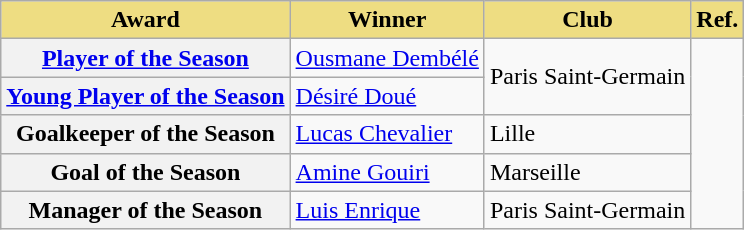<table class="wikitable">
<tr>
<th style="background-color: #eedd82">Award</th>
<th style="background-color: #eedd82">Winner</th>
<th style="background-color: #eedd82">Club</th>
<th style="background-color: #eedd82">Ref.</th>
</tr>
<tr>
<th><a href='#'>Player of the Season</a></th>
<td> <a href='#'>Ousmane Dembélé</a></td>
<td rowspan="2">Paris Saint-Germain</td>
<td rowspan="5"></td>
</tr>
<tr>
<th><a href='#'>Young Player of the Season</a></th>
<td> <a href='#'>Désiré Doué</a></td>
</tr>
<tr>
<th>Goalkeeper of the Season</th>
<td> <a href='#'>Lucas Chevalier</a></td>
<td>Lille</td>
</tr>
<tr>
<th>Goal of the Season</th>
<td> <a href='#'>Amine Gouiri</a></td>
<td>Marseille</td>
</tr>
<tr>
<th>Manager of the Season</th>
<td> <a href='#'>Luis Enrique</a></td>
<td>Paris Saint-Germain</td>
</tr>
</table>
